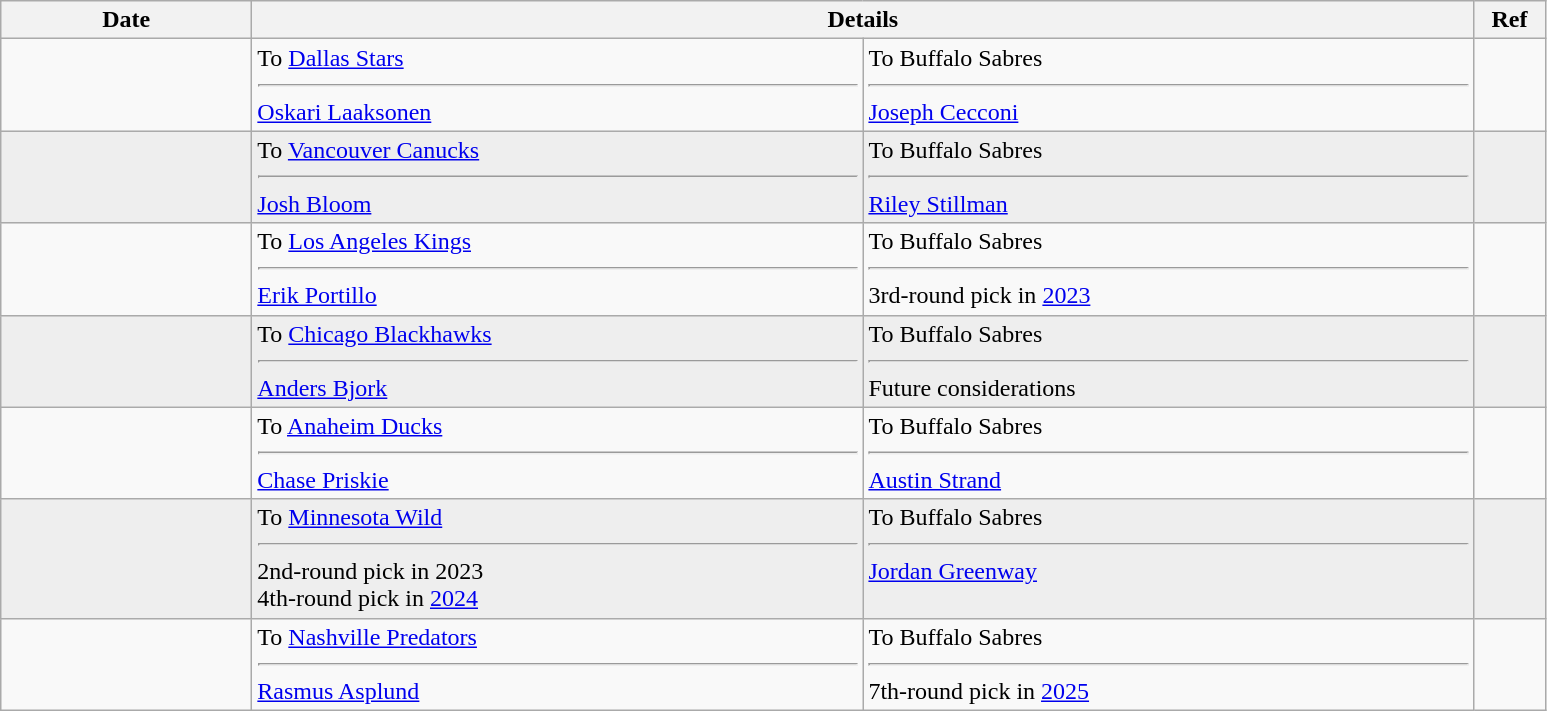<table class="wikitable">
<tr>
<th style="width: 10em;">Date</th>
<th colspan=2>Details</th>
<th style="width: 2.5em;">Ref</th>
</tr>
<tr>
<td></td>
<td style="width: 25em;" valign="top">To <a href='#'>Dallas Stars</a><hr><a href='#'>Oskari Laaksonen</a></td>
<td style="width: 25em;" valign="top">To Buffalo Sabres<hr><a href='#'>Joseph Cecconi</a></td>
<td></td>
</tr>
<tr bgcolor="eeeeee">
<td></td>
<td style="width: 25em;" valign="top">To <a href='#'>Vancouver Canucks</a><hr><a href='#'>Josh Bloom</a></td>
<td style="width: 25em;" valign="top">To Buffalo Sabres<hr><a href='#'>Riley Stillman</a></td>
<td></td>
</tr>
<tr>
<td></td>
<td style="width: 25em;" valign="top">To <a href='#'>Los Angeles Kings</a><hr><a href='#'>Erik Portillo</a></td>
<td style="width: 25em;" valign="top">To Buffalo Sabres<hr>3rd-round pick in <a href='#'>2023</a></td>
<td></td>
</tr>
<tr bgcolor="eeeeee">
<td></td>
<td style="width: 25em;" valign="top">To <a href='#'>Chicago Blackhawks</a><hr><a href='#'>Anders Bjork</a></td>
<td style="width: 25em;" valign="top">To Buffalo Sabres<hr>Future considerations</td>
<td></td>
</tr>
<tr>
<td></td>
<td style="width: 25em;" valign="top">To <a href='#'>Anaheim Ducks</a><hr><a href='#'>Chase Priskie</a></td>
<td style="width: 25em;" valign="top">To Buffalo Sabres<hr><a href='#'>Austin Strand</a></td>
<td></td>
</tr>
<tr bgcolor="eeeeee">
<td></td>
<td style="width: 25em;" valign="top">To <a href='#'>Minnesota Wild</a><hr>2nd-round pick in 2023<br>4th-round pick in <a href='#'>2024</a></td>
<td style="width: 25em;" valign="top">To Buffalo Sabres<hr><a href='#'>Jordan Greenway</a></td>
<td></td>
</tr>
<tr>
<td></td>
<td style="width: 25em;" valign="top">To <a href='#'>Nashville Predators</a><hr><a href='#'>Rasmus Asplund</a></td>
<td style="width: 25em;" valign="top">To Buffalo Sabres<hr>7th-round pick in <a href='#'>2025</a></td>
<td></td>
</tr>
</table>
